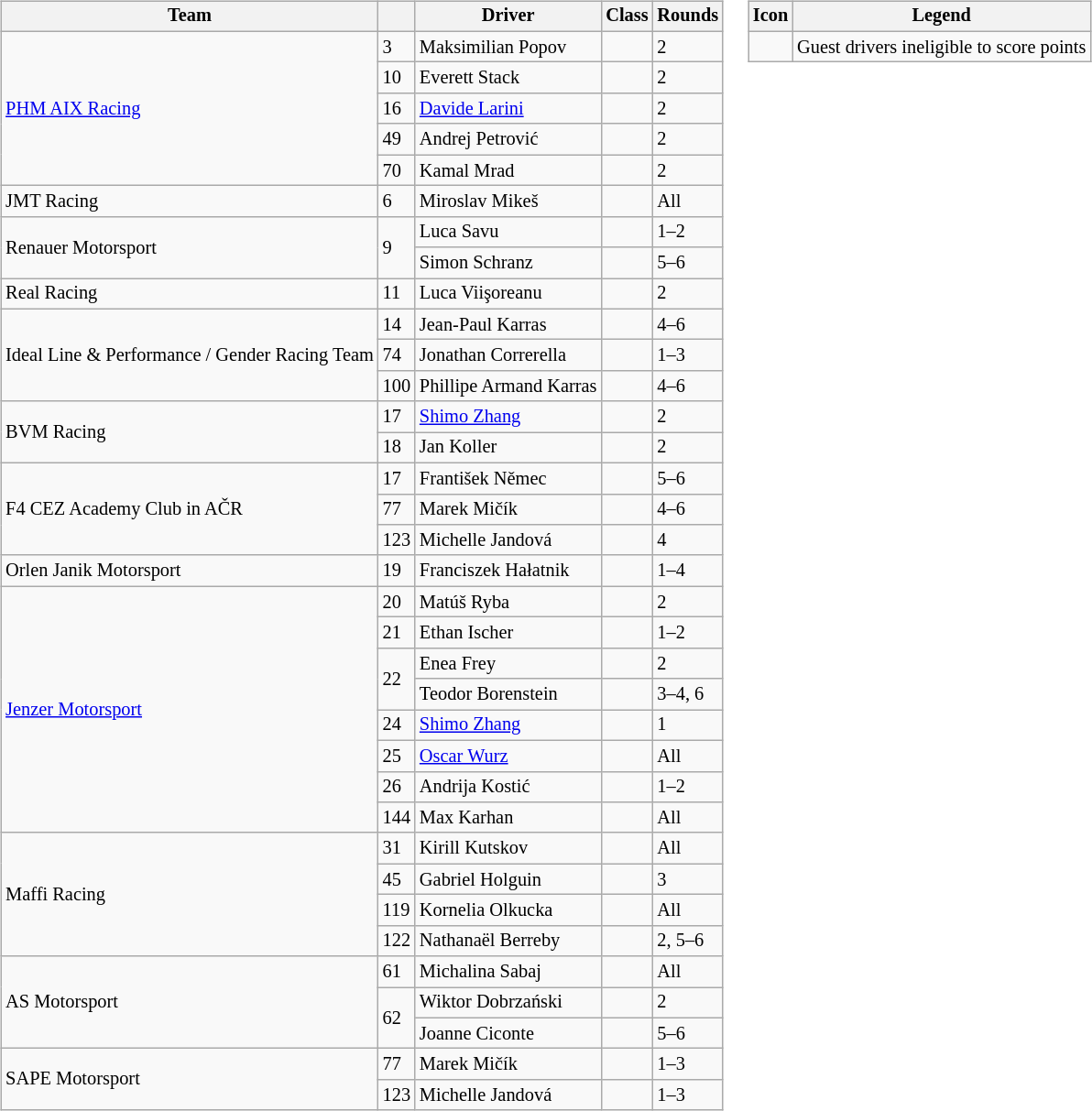<table>
<tr>
<td><br><table class="wikitable" style="font-size: 85%">
<tr>
<th>Team</th>
<th></th>
<th>Driver</th>
<th>Class</th>
<th>Rounds</th>
</tr>
<tr>
<td rowspan=5> <a href='#'>PHM AIX Racing</a></td>
<td>3</td>
<td> Maksimilian Popov</td>
<td></td>
<td>2</td>
</tr>
<tr>
<td>10</td>
<td> Everett Stack</td>
<td></td>
<td>2</td>
</tr>
<tr>
<td>16</td>
<td> <a href='#'>Davide Larini</a></td>
<td></td>
<td>2</td>
</tr>
<tr>
<td>49</td>
<td> Andrej Petrović</td>
<td></td>
<td>2</td>
</tr>
<tr>
<td>70</td>
<td> Kamal Mrad</td>
<td></td>
<td>2</td>
</tr>
<tr>
<td> JMT Racing</td>
<td>6</td>
<td> Miroslav Mikeš</td>
<td></td>
<td>All</td>
</tr>
<tr>
<td rowspan=2> Renauer Motorsport</td>
<td rowspan=2>9</td>
<td> Luca Savu</td>
<td></td>
<td>1–2</td>
</tr>
<tr>
<td> Simon Schranz</td>
<td></td>
<td>5–6</td>
</tr>
<tr>
<td> Real Racing</td>
<td>11</td>
<td> Luca Viişoreanu</td>
<td></td>
<td>2</td>
</tr>
<tr>
<td rowspan=3 nowrap> Ideal Line & Performance / Gender Racing Team</td>
<td>14</td>
<td> Jean-Paul Karras</td>
<td></td>
<td>4–6</td>
</tr>
<tr>
<td>74</td>
<td> Jonathan Correrella</td>
<td></td>
<td>1–3</td>
</tr>
<tr>
<td>100</td>
<td nowrap> Phillipe Armand Karras</td>
<td></td>
<td>4–6</td>
</tr>
<tr>
<td rowspan=2> BVM Racing</td>
<td>17</td>
<td> <a href='#'>Shimo Zhang</a></td>
<td></td>
<td>2</td>
</tr>
<tr>
<td>18</td>
<td> Jan Koller</td>
<td></td>
<td>2</td>
</tr>
<tr>
<td rowspan=3> F4 CEZ Academy Club in AČR</td>
<td>17</td>
<td> František Němec</td>
<td></td>
<td>5–6</td>
</tr>
<tr>
<td>77</td>
<td> Marek Mičík</td>
<td></td>
<td>4–6</td>
</tr>
<tr>
<td>123</td>
<td> Michelle Jandová</td>
<td></td>
<td>4</td>
</tr>
<tr>
<td> Orlen Janik Motorsport</td>
<td>19</td>
<td nowrap> Franciszek Hałatnik</td>
<td></td>
<td>1–4</td>
</tr>
<tr>
<td rowspan=8> <a href='#'>Jenzer Motorsport</a></td>
<td>20</td>
<td> Matúš Ryba</td>
<td></td>
<td>2</td>
</tr>
<tr>
<td>21</td>
<td> Ethan Ischer</td>
<td style="text-align:center"></td>
<td>1–2</td>
</tr>
<tr>
<td rowspan=2>22</td>
<td> Enea Frey</td>
<td></td>
<td>2</td>
</tr>
<tr>
<td> Teodor Borenstein</td>
<td></td>
<td>3–4, 6</td>
</tr>
<tr>
<td>24</td>
<td> <a href='#'>Shimo Zhang</a></td>
<td></td>
<td>1</td>
</tr>
<tr>
<td>25</td>
<td> <a href='#'>Oscar Wurz</a></td>
<td></td>
<td>All</td>
</tr>
<tr>
<td>26</td>
<td> Andrija Kostić</td>
<td></td>
<td>1–2</td>
</tr>
<tr>
<td>144</td>
<td> Max Karhan</td>
<td></td>
<td>All</td>
</tr>
<tr>
<td rowspan=4> Maffi Racing</td>
<td>31</td>
<td> Kirill Kutskov</td>
<td></td>
<td>All</td>
</tr>
<tr>
<td>45</td>
<td> Gabriel Holguin</td>
<td></td>
<td>3</td>
</tr>
<tr>
<td>119</td>
<td> Kornelia Olkucka</td>
<td></td>
<td>All</td>
</tr>
<tr>
<td>122</td>
<td> Nathanaël Berreby</td>
<td></td>
<td>2, 5–6</td>
</tr>
<tr>
<td rowspan=3> AS Motorsport</td>
<td>61</td>
<td> Michalina Sabaj</td>
<td></td>
<td>All</td>
</tr>
<tr>
<td rowspan=2>62</td>
<td> Wiktor Dobrzański</td>
<td></td>
<td>2</td>
</tr>
<tr>
<td> Joanne Ciconte</td>
<td></td>
<td>5–6</td>
</tr>
<tr>
<td rowspan=2> SAPE Motorsport</td>
<td>77</td>
<td> Marek Mičík</td>
<td></td>
<td>1–3</td>
</tr>
<tr>
<td>123</td>
<td> Michelle Jandová</td>
<td></td>
<td>1–3</td>
</tr>
</table>
</td>
<td style="vertical-align:top"><br><table class="wikitable" style="font-size: 85%">
<tr>
<th>Icon</th>
<th>Legend</th>
</tr>
<tr>
<td style="text-align:center"></td>
<td>Guest drivers ineligible to score points</td>
</tr>
</table>
</td>
</tr>
</table>
